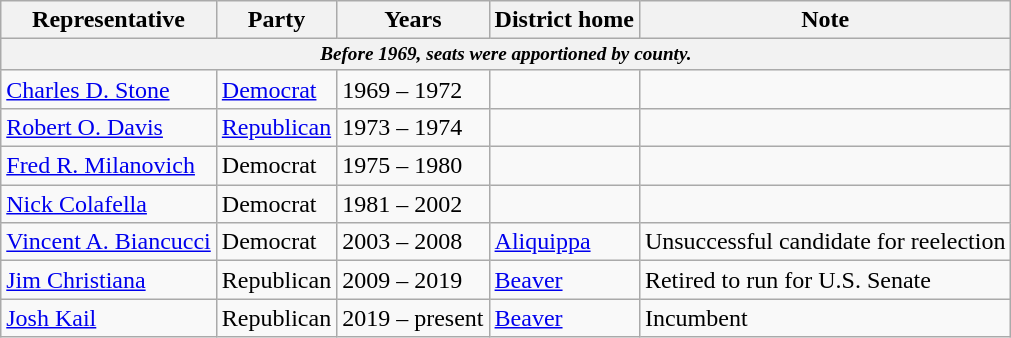<table class=wikitable>
<tr valign=bottom>
<th>Representative</th>
<th>Party</th>
<th>Years</th>
<th>District home</th>
<th>Note</th>
</tr>
<tr>
<th colspan=5 style="font-size: 80%;"><em>Before 1969, seats were apportioned by county.</em></th>
</tr>
<tr>
<td><a href='#'>Charles D. Stone</a></td>
<td><a href='#'>Democrat</a></td>
<td>1969 – 1972</td>
<td></td>
<td></td>
</tr>
<tr>
<td><a href='#'>Robert O. Davis</a></td>
<td><a href='#'>Republican</a></td>
<td>1973 – 1974</td>
<td></td>
<td></td>
</tr>
<tr>
<td><a href='#'>Fred R. Milanovich</a></td>
<td>Democrat</td>
<td>1975 – 1980</td>
<td></td>
<td></td>
</tr>
<tr>
<td><a href='#'>Nick Colafella</a></td>
<td>Democrat</td>
<td>1981 – 2002</td>
<td></td>
<td></td>
</tr>
<tr>
<td><a href='#'>Vincent A. Biancucci</a></td>
<td>Democrat</td>
<td>2003 – 2008</td>
<td><a href='#'>Aliquippa</a></td>
<td>Unsuccessful candidate for reelection</td>
</tr>
<tr>
<td><a href='#'>Jim Christiana</a></td>
<td>Republican</td>
<td>2009 – 2019</td>
<td><a href='#'>Beaver</a></td>
<td>Retired to run for U.S. Senate</td>
</tr>
<tr>
<td><a href='#'>Josh Kail</a></td>
<td>Republican</td>
<td>2019 – present</td>
<td><a href='#'>Beaver</a></td>
<td>Incumbent</td>
</tr>
</table>
